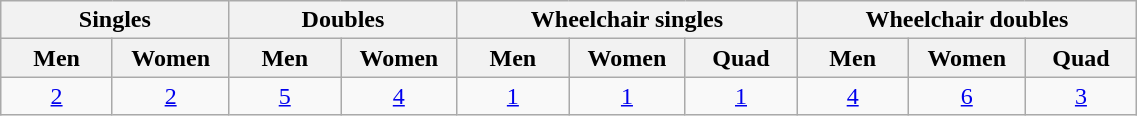<table class="wikitable nowrap" style="text-align: center; width: 60%;">
<tr>
<th colspan="2">Singles</th>
<th colspan="2">Doubles</th>
<th colspan="3">Wheelchair singles</th>
<th colspan="3">Wheelchair doubles</th>
</tr>
<tr>
<th width="50">Men</th>
<th width="50">Women</th>
<th width="50">Men</th>
<th width="50">Women</th>
<th width="50">Men</th>
<th width="50">Women</th>
<th width="50">Quad</th>
<th width="50">Men</th>
<th width="50">Women</th>
<th width="50">Quad</th>
</tr>
<tr>
<td><a href='#'>2</a></td>
<td><a href='#'>2</a></td>
<td><a href='#'>5</a></td>
<td><a href='#'>4</a></td>
<td><a href='#'>1</a></td>
<td><a href='#'>1</a></td>
<td><a href='#'>1</a></td>
<td><a href='#'>4</a></td>
<td><a href='#'>6</a></td>
<td><a href='#'>3</a></td>
</tr>
</table>
